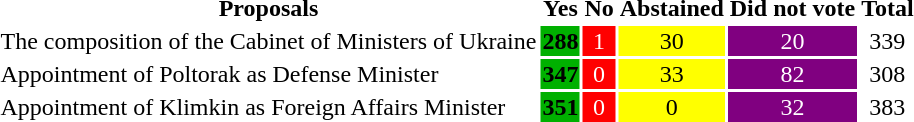<table>
<tr>
<th>Proposals</th>
<th><strong>Yes</strong></th>
<th>No</th>
<th>Abstained</th>
<th>Did not vote</th>
<th><strong>Total</strong></th>
</tr>
<tr ---->
<td>The composition of the Cabinet of Ministers of Ukraine</td>
<td style="text-align:center;background-color:#00B000;"><strong>288</strong></td>
<td style="text-align:center;background-color:red;color:white;">1</td>
<td style="text-align:center;background-color:yellow;">30</td>
<td style="text-align:center;background-color:purple;color:white;">20</td>
<td style="text-align:center;">339</td>
</tr>
<tr ---->
<td>Appointment of Poltorak as Defense Minister</td>
<td style="text-align:center;background-color:#00B000;"><strong>347</strong></td>
<td style="text-align:center;background-color:red;color:white;">0</td>
<td style="text-align:center;background-color:yellow;">33</td>
<td style="text-align:center;background-color:purple;color:white;">82</td>
<td style="text-align:center;">308</td>
</tr>
<tr ---->
<td>Appointment of  Klimkin as Foreign Affairs Minister</td>
<td style="text-align:center;background-color:#00B000;"><strong>351</strong></td>
<td style="text-align:center;background-color:red;color:white;">0</td>
<td style="text-align:center;background-color:yellow;">0</td>
<td style="text-align:center;background-color:purple;color:white;">32</td>
<td style="text-align:center;">383</td>
</tr>
<tr>
</tr>
</table>
